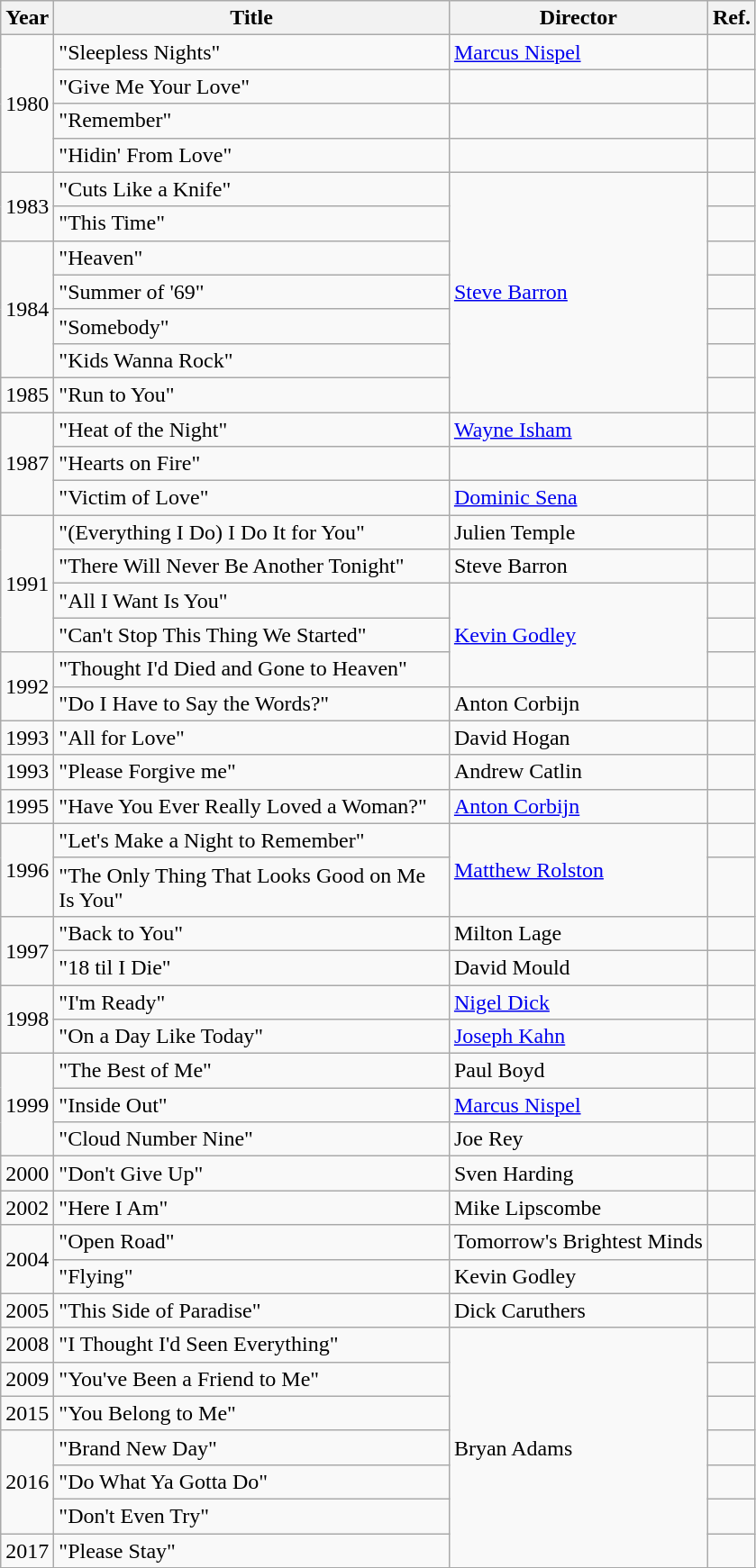<table class="wikitable">
<tr>
<th>Year</th>
<th width="285">Title</th>
<th>Director</th>
<th>Ref.</th>
</tr>
<tr>
<td rowspan="4">1980</td>
<td>"Sleepless Nights"</td>
<td rowspan="1"><a href='#'>Marcus Nispel</a></td>
<td></td>
</tr>
<tr>
<td>"Give Me Your Love"</td>
<td></td>
<td></td>
</tr>
<tr>
<td>"Remember"</td>
<td></td>
<td></td>
</tr>
<tr>
<td>"Hidin' From Love"</td>
<td></td>
<td></td>
</tr>
<tr>
<td rowspan="2">1983</td>
<td>"Cuts Like a Knife"</td>
<td rowspan="7"><a href='#'>Steve Barron</a></td>
<td></td>
</tr>
<tr>
<td>"This Time"</td>
<td></td>
</tr>
<tr>
<td rowspan="4">1984</td>
<td>"Heaven"</td>
<td></td>
</tr>
<tr>
<td>"Summer of '69"</td>
<td></td>
</tr>
<tr>
<td>"Somebody"</td>
<td></td>
</tr>
<tr>
<td>"Kids Wanna Rock"</td>
<td></td>
</tr>
<tr>
<td rowspan="1">1985</td>
<td>"Run to You"</td>
<td></td>
</tr>
<tr>
<td rowspan="3">1987</td>
<td>"Heat of the Night"</td>
<td><a href='#'>Wayne Isham</a></td>
<td></td>
</tr>
<tr>
<td>"Hearts on Fire"</td>
<td></td>
<td></td>
</tr>
<tr>
<td>"Victim of Love"</td>
<td><a href='#'>Dominic Sena</a></td>
<td></td>
</tr>
<tr>
<td rowspan="4">1991</td>
<td>"(Everything I Do) I Do It for You"</td>
<td>Julien Temple</td>
<td></td>
</tr>
<tr>
<td>"There Will Never Be Another Tonight"</td>
<td>Steve Barron</td>
<td></td>
</tr>
<tr>
<td>"All I Want Is You"</td>
<td rowspan="3"><a href='#'>Kevin Godley</a></td>
<td></td>
</tr>
<tr>
<td>"Can't Stop This Thing We Started"</td>
<td></td>
</tr>
<tr>
<td rowspan="2">1992</td>
<td>"Thought I'd Died and Gone to Heaven"</td>
<td></td>
</tr>
<tr>
<td>"Do I Have to Say the Words?"</td>
<td>Anton Corbijn</td>
<td></td>
</tr>
<tr>
<td rowspan="1">1993</td>
<td>"All for Love"</td>
<td>David Hogan</td>
<td></td>
</tr>
<tr>
<td rowspan="1">1993</td>
<td>"Please Forgive me"</td>
<td>Andrew Catlin</td>
<td></td>
</tr>
<tr>
<td rowspan="1">1995</td>
<td>"Have You Ever Really Loved a Woman?"</td>
<td><a href='#'>Anton Corbijn</a></td>
<td></td>
</tr>
<tr>
<td rowspan="2">1996</td>
<td>"Let's Make a Night to Remember"</td>
<td rowspan="2"><a href='#'>Matthew Rolston</a></td>
<td></td>
</tr>
<tr>
<td>"The Only Thing That Looks Good on Me Is You"</td>
<td></td>
</tr>
<tr>
<td rowspan="2">1997</td>
<td>"Back to You"</td>
<td>Milton Lage</td>
<td></td>
</tr>
<tr>
<td>"18 til I Die"</td>
<td>David Mould</td>
<td></td>
</tr>
<tr>
<td rowspan="2">1998</td>
<td>"I'm Ready"</td>
<td><a href='#'>Nigel Dick</a></td>
<td></td>
</tr>
<tr>
<td>"On a Day Like Today"</td>
<td><a href='#'>Joseph Kahn</a></td>
<td></td>
</tr>
<tr>
<td rowspan="3">1999</td>
<td>"The Best of Me"</td>
<td>Paul Boyd</td>
<td></td>
</tr>
<tr>
<td>"Inside Out"</td>
<td rowspan="1"><a href='#'>Marcus Nispel</a></td>
<td></td>
</tr>
<tr>
<td>"Cloud Number Nine"</td>
<td>Joe Rey</td>
<td></td>
</tr>
<tr>
<td>2000</td>
<td>"Don't Give Up"</td>
<td>Sven Harding</td>
<td></td>
</tr>
<tr>
<td rowspan="1">2002</td>
<td>"Here I Am"</td>
<td>Mike Lipscombe</td>
<td></td>
</tr>
<tr>
<td rowspan="2">2004</td>
<td>"Open Road"</td>
<td>Tomorrow's Brightest Minds</td>
<td></td>
</tr>
<tr>
<td>"Flying"</td>
<td>Kevin Godley</td>
<td></td>
</tr>
<tr>
<td rowspan="1">2005</td>
<td>"This Side of Paradise"</td>
<td>Dick Caruthers</td>
<td></td>
</tr>
<tr>
<td rowspan="1">2008</td>
<td>"I Thought I'd Seen Everything"</td>
<td rowspan="7">Bryan Adams</td>
<td></td>
</tr>
<tr>
<td rowspan="1">2009</td>
<td>"You've Been a Friend to Me"</td>
<td></td>
</tr>
<tr>
<td rowspan="1">2015</td>
<td>"You Belong to Me"</td>
<td></td>
</tr>
<tr>
<td rowspan="3">2016</td>
<td>"Brand New Day"</td>
</tr>
<tr>
<td>"Do What Ya Gotta Do"</td>
<td></td>
</tr>
<tr>
<td>"Don't Even Try"</td>
</tr>
<tr>
<td rowspan="1">2017</td>
<td>"Please Stay"</td>
<td></td>
</tr>
<tr>
</tr>
</table>
